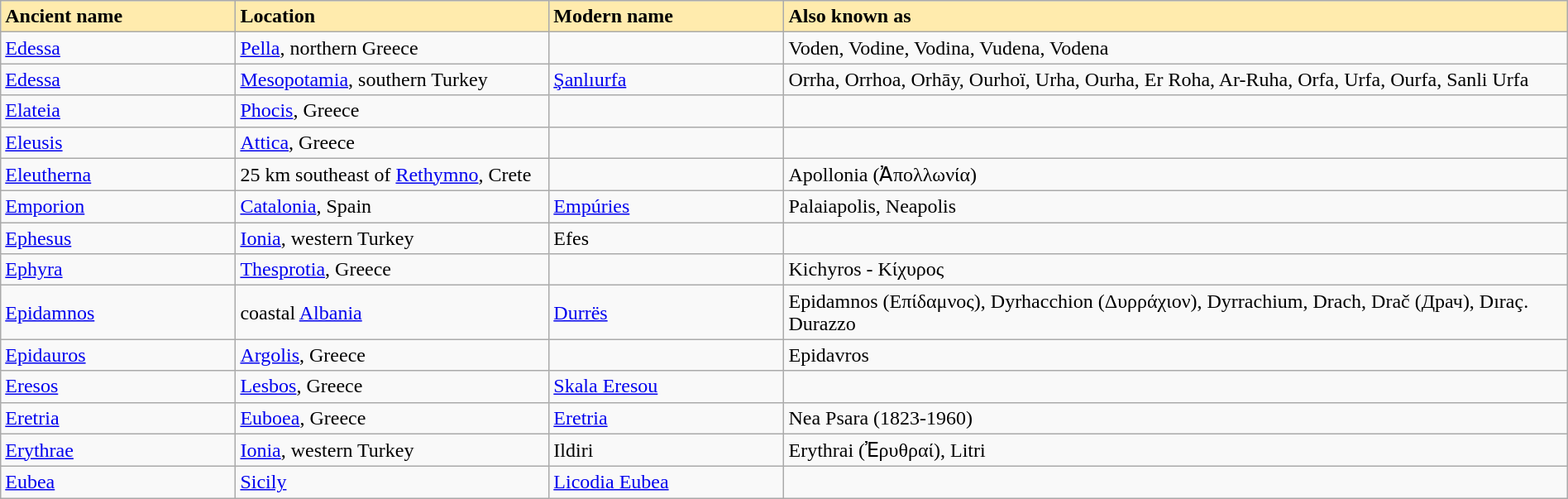<table class="wikitable" width="100%">
<tr>
<td width="15%" bgcolor="#FFEBAD"><strong>Ancient name</strong></td>
<td width="20%" bgcolor="#FFEBAD"><strong>Location</strong></td>
<td width="15%" bgcolor="#FFEBAD"><strong>Modern name</strong></td>
<td width="50%" bgcolor="#FFEBAD"><strong>Also known as</strong></td>
</tr>
<tr>
<td><a href='#'>Edessa</a></td>
<td><a href='#'>Pella</a>, northern Greece</td>
<td></td>
<td>Voden, Vodine, Vodina, Vudena, Vodena</td>
</tr>
<tr>
<td><a href='#'>Edessa</a></td>
<td><a href='#'>Mesopotamia</a>, southern Turkey</td>
<td><a href='#'>Şanlıurfa</a></td>
<td>Orrha, Orrhoa, Orhāy, Ourhoï, Urha, Ourha, Er Roha, Ar-Ruha, Orfa, Urfa, Ourfa, Sanli Urfa</td>
</tr>
<tr>
<td><a href='#'>Elateia</a></td>
<td><a href='#'>Phocis</a>, Greece</td>
<td></td>
<td></td>
</tr>
<tr>
<td><a href='#'>Eleusis</a></td>
<td><a href='#'>Attica</a>, Greece</td>
<td></td>
<td></td>
</tr>
<tr>
<td><a href='#'>Eleutherna</a></td>
<td>25 km southeast of <a href='#'>Rethymno</a>, Crete</td>
<td></td>
<td>Apollonia (Ἀπολλωνία)</td>
</tr>
<tr>
<td><a href='#'>Emporion</a></td>
<td><a href='#'>Catalonia</a>, Spain</td>
<td><a href='#'>Empúries</a></td>
<td>Palaiapolis, Neapolis</td>
</tr>
<tr>
<td><a href='#'>Ephesus</a></td>
<td><a href='#'>Ionia</a>, western Turkey</td>
<td>Efes</td>
<td></td>
</tr>
<tr>
<td><a href='#'>Ephyra</a></td>
<td><a href='#'>Thesprotia</a>, Greece</td>
<td></td>
<td>Kichyros - Κίχυρος</td>
</tr>
<tr>
<td><a href='#'>Epidamnos</a></td>
<td>coastal <a href='#'>Albania</a></td>
<td><a href='#'>Durrës</a></td>
<td>Epidamnos (Επίδαμνος), Dyrhacchion (Δυρράχιον), Dyrrachium, Drach, Drač (Драч), Dıraç. Durazzo</td>
</tr>
<tr>
<td><a href='#'>Epidauros</a></td>
<td><a href='#'>Argolis</a>, Greece</td>
<td></td>
<td>Epidavros</td>
</tr>
<tr>
<td><a href='#'>Eresos</a></td>
<td><a href='#'>Lesbos</a>, Greece</td>
<td><a href='#'>Skala Eresou</a></td>
<td></td>
</tr>
<tr>
<td><a href='#'>Eretria</a></td>
<td><a href='#'>Euboea</a>, Greece</td>
<td><a href='#'>Eretria</a></td>
<td>Nea Psara (1823-1960)</td>
</tr>
<tr>
<td><a href='#'>Erythrae</a></td>
<td><a href='#'>Ionia</a>, western Turkey</td>
<td>Ildiri</td>
<td>Erythrai (Ἐρυθραί), Litri</td>
</tr>
<tr>
<td><a href='#'>Eubea</a></td>
<td><a href='#'>Sicily</a></td>
<td><a href='#'>Licodia Eubea</a></td>
<td></td>
</tr>
</table>
